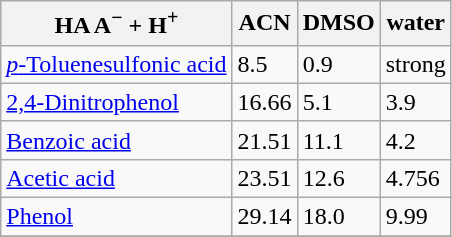<table class="wikitable">
<tr>
<th>HA  A<sup>−</sup> + H<sup>+</sup></th>
<th>ACN</th>
<th>DMSO</th>
<th>water</th>
</tr>
<tr>
<td><a href='#'><em>p</em>-Toluenesulfonic acid</a></td>
<td>8.5</td>
<td>0.9</td>
<td>strong</td>
</tr>
<tr>
<td><a href='#'>2,4-Dinitrophenol</a></td>
<td>16.66</td>
<td>5.1</td>
<td>3.9</td>
</tr>
<tr>
<td><a href='#'>Benzoic acid</a></td>
<td>21.51</td>
<td>11.1</td>
<td>4.2</td>
</tr>
<tr>
<td><a href='#'>Acetic acid</a></td>
<td>23.51</td>
<td>12.6</td>
<td>4.756</td>
</tr>
<tr>
<td><a href='#'>Phenol</a></td>
<td>29.14</td>
<td>18.0</td>
<td>9.99</td>
</tr>
<tr>
</tr>
</table>
